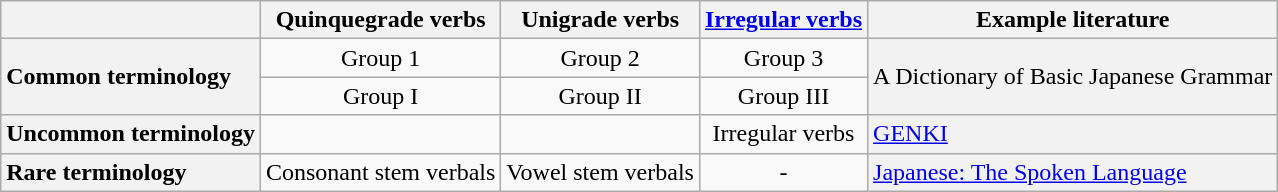<table class="wikitable">
<tr>
<th></th>
<th>Quinquegrade verbs</th>
<th>Unigrade verbs</th>
<th><a href='#'>Irregular verbs</a></th>
<th>Example literature</th>
</tr>
<tr>
<th rowspan="2" style="text-align:left;">Common terminology</th>
<td style="text-align:center;">Group 1</td>
<td style="text-align:center;">Group 2</td>
<td style="text-align:center;">Group 3</td>
<th rowspan="2" style="text-align:left; font-weight:normal;">A Dictionary of Basic Japanese Grammar</th>
</tr>
<tr>
<td style="text-align:center;">Group I</td>
<td style="text-align:center;">Group II</td>
<td style="text-align:center;">Group III</td>
</tr>
<tr>
<th style="text-align:left;">Uncommon terminology</th>
<td style="text-align:center;"></td>
<td style="text-align:center;"></td>
<td style="text-align:center;">Irregular verbs</td>
<th style="text-align:left; font-weight:normal;"><a href='#'>GENKI</a></th>
</tr>
<tr>
<th style="text-align:left;">Rare terminology</th>
<td style="text-align:center;">Consonant stem verbals</td>
<td style="text-align:center;">Vowel stem verbals</td>
<td style="text-align:center;">-</td>
<th style="text-align:left; font-weight:normal;"><a href='#'>Japanese: The Spoken Language</a></th>
</tr>
</table>
